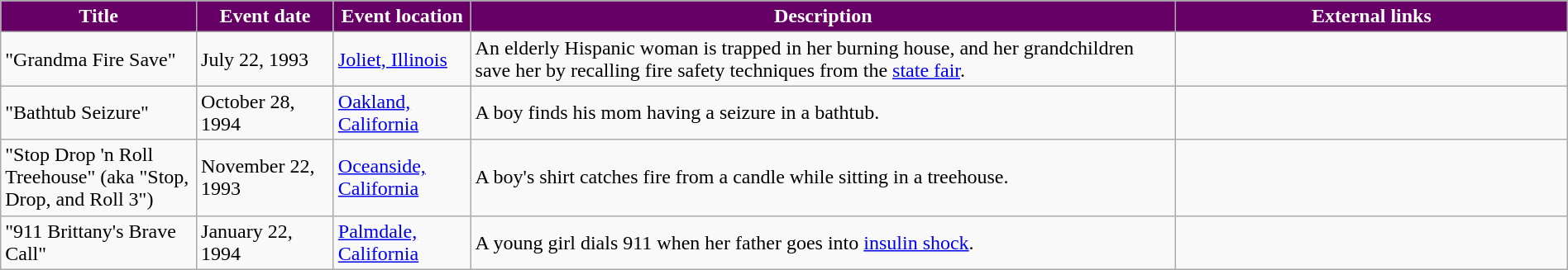<table class="wikitable" style="width: 100%;">
<tr>
<th style="background: #660066; color: #FFFFFF; width: 10%;">Title</th>
<th style="background: #660066; color: #FFFFFF; width: 7%;">Event date</th>
<th style="background: #660066; color: #FFFFFF; width: 7%;">Event location</th>
<th style="background: #660066; color: #FFFFFF; width: 36%;">Description</th>
<th style="background: #660066; color: #FFFFFF; width: 20%;">External links</th>
</tr>
<tr>
<td>"Grandma Fire Save"</td>
<td>July 22, 1993</td>
<td><a href='#'>Joliet, Illinois</a></td>
<td>An elderly Hispanic woman is trapped in her burning house, and her grandchildren save her by recalling fire safety techniques from the <a href='#'>state fair</a>.</td>
<td></td>
</tr>
<tr>
<td>"Bathtub Seizure"</td>
<td>October 28, 1994</td>
<td><a href='#'>Oakland, California</a></td>
<td>A boy finds his mom having a seizure in a bathtub.</td>
<td></td>
</tr>
<tr>
<td>"Stop Drop 'n Roll Treehouse" (aka "Stop, Drop, and Roll 3")</td>
<td>November 22, 1993</td>
<td><a href='#'>Oceanside, California</a></td>
<td>A boy's shirt catches fire from a candle while sitting in a treehouse.</td>
<td></td>
</tr>
<tr>
<td>"911 Brittany's Brave Call"</td>
<td>January 22, 1994</td>
<td><a href='#'>Palmdale, California</a></td>
<td>A young girl dials 911 when her father goes into <a href='#'>insulin shock</a>.</td>
<td></td>
</tr>
</table>
